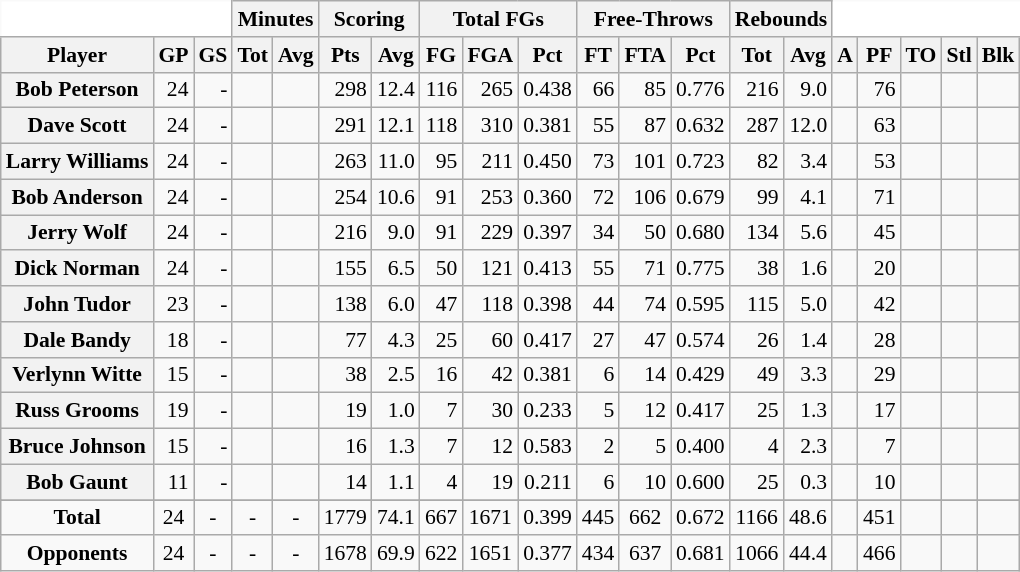<table class="wikitable sortable" border="1" style="font-size:90%;">
<tr>
<th colspan="3" style="border-top-style:hidden; border-left-style:hidden; background: white;"></th>
<th colspan="2" style=>Minutes</th>
<th colspan="2" style=>Scoring</th>
<th colspan="3" style=>Total FGs</th>
<th colspan="3" style=>Free-Throws</th>
<th colspan="2" style=>Rebounds</th>
<th colspan="5" style="border-top-style:hidden; border-right-style:hidden; background: white;"></th>
</tr>
<tr>
<th scope="col" style=>Player</th>
<th scope="col" style=>GP</th>
<th scope="col" style=>GS</th>
<th scope="col" style=>Tot</th>
<th scope="col" style=>Avg</th>
<th scope="col" style=>Pts</th>
<th scope="col" style=>Avg</th>
<th scope="col" style=>FG</th>
<th scope="col" style=>FGA</th>
<th scope="col" style=>Pct</th>
<th scope="col" style=>FT</th>
<th scope="col" style=>FTA</th>
<th scope="col" style=>Pct</th>
<th scope="col" style=>Tot</th>
<th scope="col" style=>Avg</th>
<th scope="col" style=>A</th>
<th scope="col" style=>PF</th>
<th scope="col" style=>TO</th>
<th scope="col" style=>Stl</th>
<th scope="col" style=>Blk</th>
</tr>
<tr>
<th>Bob Peterson</th>
<td align="right">24</td>
<td align="right">-</td>
<td align="right"></td>
<td align="right"></td>
<td align="right">298</td>
<td align="right">12.4</td>
<td align="right">116</td>
<td align="right">265</td>
<td align="right">0.438</td>
<td align="right">66</td>
<td align="right">85</td>
<td align="right">0.776</td>
<td align="right">216</td>
<td align="right">9.0</td>
<td align="right"></td>
<td align="right">76</td>
<td align="right"></td>
<td align="right"></td>
<td align="right"></td>
</tr>
<tr>
<th>Dave Scott</th>
<td align="right">24</td>
<td align="right">-</td>
<td align="right"></td>
<td align="right"></td>
<td align="right">291</td>
<td align="right">12.1</td>
<td align="right">118</td>
<td align="right">310</td>
<td align="right">0.381</td>
<td align="right">55</td>
<td align="right">87</td>
<td align="right">0.632</td>
<td align="right">287</td>
<td align="right">12.0</td>
<td align="right"></td>
<td align="right">63</td>
<td align="right"></td>
<td align="right"></td>
<td align="right"></td>
</tr>
<tr>
<th>Larry Williams</th>
<td align="right">24</td>
<td align="right">-</td>
<td align="right"></td>
<td align="right"></td>
<td align="right">263</td>
<td align="right">11.0</td>
<td align="right">95</td>
<td align="right">211</td>
<td align="right">0.450</td>
<td align="right">73</td>
<td align="right">101</td>
<td align="right">0.723</td>
<td align="right">82</td>
<td align="right">3.4</td>
<td align="right"></td>
<td align="right">53</td>
<td align="right"></td>
<td align="right"></td>
<td align="right"></td>
</tr>
<tr>
<th>Bob Anderson</th>
<td align="right">24</td>
<td align="right">-</td>
<td align="right"></td>
<td align="right"></td>
<td align="right">254</td>
<td align="right">10.6</td>
<td align="right">91</td>
<td align="right">253</td>
<td align="right">0.360</td>
<td align="right">72</td>
<td align="right">106</td>
<td align="right">0.679</td>
<td align="right">99</td>
<td align="right">4.1</td>
<td align="right"></td>
<td align="right">71</td>
<td align="right"></td>
<td align="right"></td>
<td align="right"></td>
</tr>
<tr>
<th>Jerry Wolf</th>
<td align="right">24</td>
<td align="right">-</td>
<td align="right"></td>
<td align="right"></td>
<td align="right">216</td>
<td align="right">9.0</td>
<td align="right">91</td>
<td align="right">229</td>
<td align="right">0.397</td>
<td align="right">34</td>
<td align="right">50</td>
<td align="right">0.680</td>
<td align="right">134</td>
<td align="right">5.6</td>
<td align="right"></td>
<td align="right">45</td>
<td align="right"></td>
<td align="right"></td>
<td align="right"></td>
</tr>
<tr>
<th>Dick Norman</th>
<td align="right">24</td>
<td align="right">-</td>
<td align="right"></td>
<td align="right"></td>
<td align="right">155</td>
<td align="right">6.5</td>
<td align="right">50</td>
<td align="right">121</td>
<td align="right">0.413</td>
<td align="right">55</td>
<td align="right">71</td>
<td align="right">0.775</td>
<td align="right">38</td>
<td align="right">1.6</td>
<td align="right"></td>
<td align="right">20</td>
<td align="right"></td>
<td align="right"></td>
<td align="right"></td>
</tr>
<tr>
<th>John Tudor</th>
<td align="right">23</td>
<td align="right">-</td>
<td align="right"></td>
<td align="right"></td>
<td align="right">138</td>
<td align="right">6.0</td>
<td align="right">47</td>
<td align="right">118</td>
<td align="right">0.398</td>
<td align="right">44</td>
<td align="right">74</td>
<td align="right">0.595</td>
<td align="right">115</td>
<td align="right">5.0</td>
<td align="right"></td>
<td align="right">42</td>
<td align="right"></td>
<td align="right"></td>
<td align="right"></td>
</tr>
<tr>
<th>Dale Bandy</th>
<td align="right">18</td>
<td align="right">-</td>
<td align="right"></td>
<td align="right"></td>
<td align="right">77</td>
<td align="right">4.3</td>
<td align="right">25</td>
<td align="right">60</td>
<td align="right">0.417</td>
<td align="right">27</td>
<td align="right">47</td>
<td align="right">0.574</td>
<td align="right">26</td>
<td align="right">1.4</td>
<td align="right"></td>
<td align="right">28</td>
<td align="right"></td>
<td align="right"></td>
<td align="right"></td>
</tr>
<tr>
<th>Verlynn Witte</th>
<td align="right">15</td>
<td align="right">-</td>
<td align="right"></td>
<td align="right"></td>
<td align="right">38</td>
<td align="right">2.5</td>
<td align="right">16</td>
<td align="right">42</td>
<td align="right">0.381</td>
<td align="right">6</td>
<td align="right">14</td>
<td align="right">0.429</td>
<td align="right">49</td>
<td align="right">3.3</td>
<td align="right"></td>
<td align="right">29</td>
<td align="right"></td>
<td align="right"></td>
<td align="right"></td>
</tr>
<tr>
<th>Russ Grooms</th>
<td align="right">19</td>
<td align="right">-</td>
<td align="right"></td>
<td align="right"></td>
<td align="right">19</td>
<td align="right">1.0</td>
<td align="right">7</td>
<td align="right">30</td>
<td align="right">0.233</td>
<td align="right">5</td>
<td align="right">12</td>
<td align="right">0.417</td>
<td align="right">25</td>
<td align="right">1.3</td>
<td align="right"></td>
<td align="right">17</td>
<td align="right"></td>
<td align="right"></td>
<td align="right"></td>
</tr>
<tr>
<th>Bruce Johnson</th>
<td align="right">15</td>
<td align="right">-</td>
<td align="right"></td>
<td align="right"></td>
<td align="right">16</td>
<td align="right">1.3</td>
<td align="right">7</td>
<td align="right">12</td>
<td align="right">0.583</td>
<td align="right">2</td>
<td align="right">5</td>
<td align="right">0.400</td>
<td align="right">4</td>
<td align="right">2.3</td>
<td align="right"></td>
<td align="right">7</td>
<td align="right"></td>
<td align="right"></td>
<td align="right"></td>
</tr>
<tr>
<th>Bob Gaunt</th>
<td align="right">11</td>
<td align="right">-</td>
<td align="right"></td>
<td align="right"></td>
<td align="right">14</td>
<td align="right">1.1</td>
<td align="right">4</td>
<td align="right">19</td>
<td align="right">0.211</td>
<td align="right">6</td>
<td align="right">10</td>
<td align="right">0.600</td>
<td align="right">25</td>
<td align="right">0.3</td>
<td align="right"></td>
<td align="right">10</td>
<td align="right"></td>
<td align="right"></td>
<td align="right"></td>
</tr>
<tr>
</tr>
<tr class="sortbottom">
<td align="center" style=><strong>Total</strong></td>
<td align="center" style=>24</td>
<td align="center" style=>-</td>
<td align="center" style=>-</td>
<td align="center" style=>-</td>
<td align="center" style=>1779</td>
<td align="center" style=>74.1</td>
<td align="center" style=>667</td>
<td align="center" style=>1671</td>
<td align="center" style=>0.399</td>
<td align="center" style=>445</td>
<td align="center" style=>662</td>
<td align="center" style=>0.672</td>
<td align="center" style=>1166</td>
<td align="center" style=>48.6</td>
<td align="center" style=></td>
<td align="center" style=>451</td>
<td align="center" style=></td>
<td align="center" style=></td>
<td align="center" style=></td>
</tr>
<tr class="sortbottom">
<td align="center"><strong>Opponents</strong></td>
<td align="center">24</td>
<td align="center">-</td>
<td align="center">-</td>
<td align="center">-</td>
<td align="center">1678</td>
<td align="center">69.9</td>
<td align="center">622</td>
<td align="center">1651</td>
<td align="center">0.377</td>
<td align="center">434</td>
<td align="center">637</td>
<td align="center">0.681</td>
<td align="center">1066</td>
<td align="center">44.4</td>
<td align="center"></td>
<td align="center">466</td>
<td align="center"></td>
<td align="center"></td>
<td align="center"></td>
</tr>
</table>
